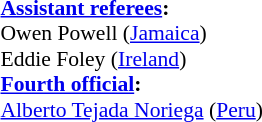<table style="width:100%;font-size: 90%">
<tr>
<td><br><strong><a href='#'>Assistant referees</a>:</strong>
<br>Owen Powell (<a href='#'>Jamaica</a>)
<br>Eddie Foley (<a href='#'>Ireland</a>)
<br><strong><a href='#'>Fourth official</a>:</strong>
<br><a href='#'>Alberto Tejada Noriega</a> (<a href='#'>Peru</a>)</td>
</tr>
</table>
